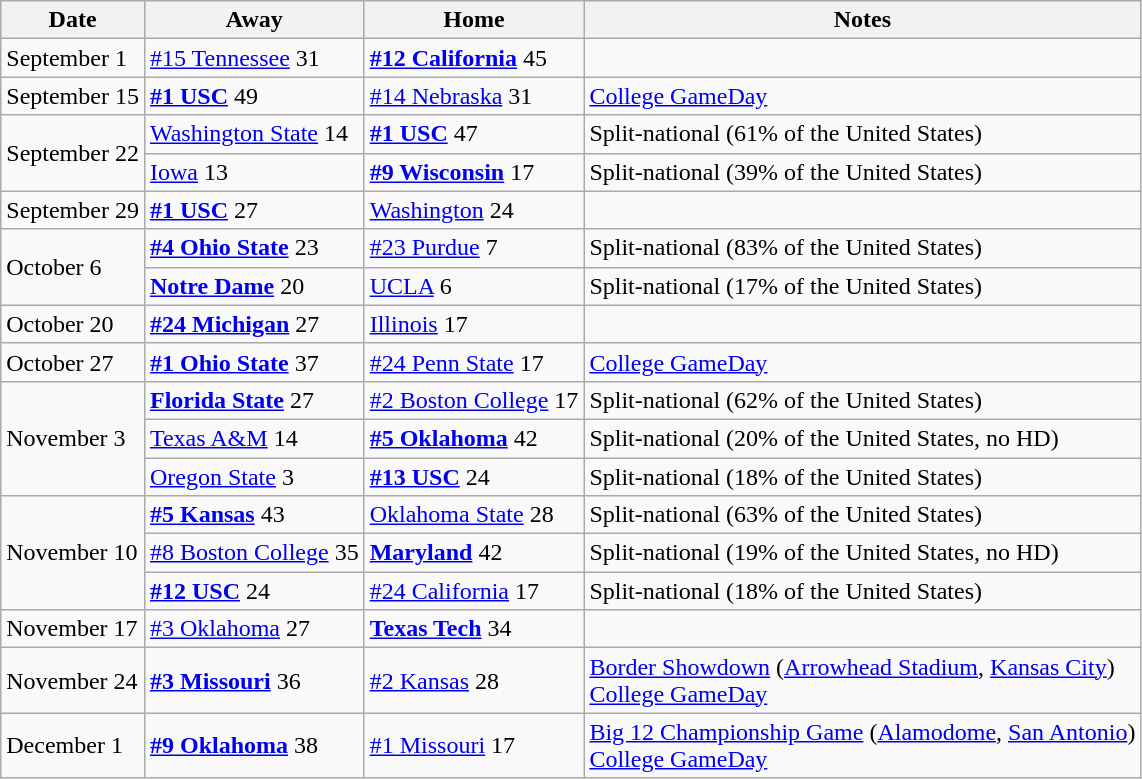<table class="wikitable sortable">
<tr>
<th>Date</th>
<th>Away</th>
<th>Home</th>
<th>Notes</th>
</tr>
<tr>
<td>September 1</td>
<td><a href='#'>#15 Tennessee</a> 31</td>
<td><strong><a href='#'>#12 California</a></strong> 45</td>
<td></td>
</tr>
<tr>
<td>September 15</td>
<td><strong><a href='#'>#1 USC</a></strong> 49</td>
<td><a href='#'>#14 Nebraska</a> 31</td>
<td><a href='#'>College GameDay</a></td>
</tr>
<tr>
<td rowspan="2">September 22</td>
<td><a href='#'>Washington State</a> 14</td>
<td><strong><a href='#'>#1 USC</a></strong> 47</td>
<td>Split-national (61% of the United States)</td>
</tr>
<tr>
<td><a href='#'>Iowa</a> 13</td>
<td><strong><a href='#'>#9 Wisconsin</a></strong> 17</td>
<td>Split-national (39% of the United States)</td>
</tr>
<tr>
<td>September 29</td>
<td><strong><a href='#'>#1 USC</a></strong> 27</td>
<td><a href='#'>Washington</a> 24</td>
<td></td>
</tr>
<tr>
<td rowspan="2">October 6</td>
<td><strong><a href='#'>#4 Ohio State</a></strong> 23</td>
<td><a href='#'>#23 Purdue</a> 7</td>
<td>Split-national (83% of the United States)</td>
</tr>
<tr>
<td><strong><a href='#'>Notre Dame</a></strong> 20</td>
<td><a href='#'>UCLA</a> 6</td>
<td>Split-national (17% of the United States)</td>
</tr>
<tr>
<td>October 20</td>
<td><strong><a href='#'>#24 Michigan</a></strong> 27</td>
<td><a href='#'>Illinois</a> 17</td>
<td></td>
</tr>
<tr>
<td>October 27</td>
<td><strong><a href='#'>#1 Ohio State</a></strong> 37</td>
<td><a href='#'>#24 Penn State</a> 17</td>
<td><a href='#'>College GameDay</a></td>
</tr>
<tr>
<td rowspan="3">November 3</td>
<td><strong><a href='#'>Florida State</a></strong> 27</td>
<td><a href='#'>#2 Boston College</a> 17</td>
<td>Split-national (62% of the United States)</td>
</tr>
<tr>
<td><a href='#'>Texas A&M</a> 14</td>
<td><strong><a href='#'>#5 Oklahoma</a></strong> 42</td>
<td>Split-national (20% of the United States, no HD)</td>
</tr>
<tr>
<td><a href='#'>Oregon State</a> 3</td>
<td><strong><a href='#'>#13 USC</a></strong> 24</td>
<td>Split-national (18% of the United States)</td>
</tr>
<tr>
<td rowspan="3">November 10</td>
<td><strong><a href='#'>#5 Kansas</a></strong> 43</td>
<td><a href='#'>Oklahoma State</a> 28</td>
<td>Split-national (63% of the United States)</td>
</tr>
<tr>
<td><a href='#'>#8 Boston College</a> 35</td>
<td><strong><a href='#'>Maryland</a></strong> 42</td>
<td>Split-national (19% of the United States, no HD)</td>
</tr>
<tr>
<td><strong><a href='#'>#12 USC</a></strong> 24</td>
<td><a href='#'>#24 California</a> 17</td>
<td>Split-national (18% of the United States)</td>
</tr>
<tr>
<td>November 17</td>
<td><a href='#'>#3 Oklahoma</a> 27</td>
<td><strong><a href='#'>Texas Tech</a></strong> 34</td>
<td></td>
</tr>
<tr>
<td>November 24</td>
<td><strong><a href='#'>#3 Missouri</a></strong> 36</td>
<td><a href='#'>#2 Kansas</a> 28</td>
<td><a href='#'>Border Showdown</a> (<a href='#'>Arrowhead Stadium</a>, <a href='#'>Kansas City</a>)<br><a href='#'>College GameDay</a></td>
</tr>
<tr>
<td>December 1</td>
<td><strong><a href='#'>#9 Oklahoma</a></strong> 38</td>
<td><a href='#'>#1 Missouri</a> 17</td>
<td><a href='#'>Big 12 Championship Game</a> (<a href='#'>Alamodome</a>, <a href='#'>San Antonio</a>)<br><a href='#'>College GameDay</a></td>
</tr>
</table>
